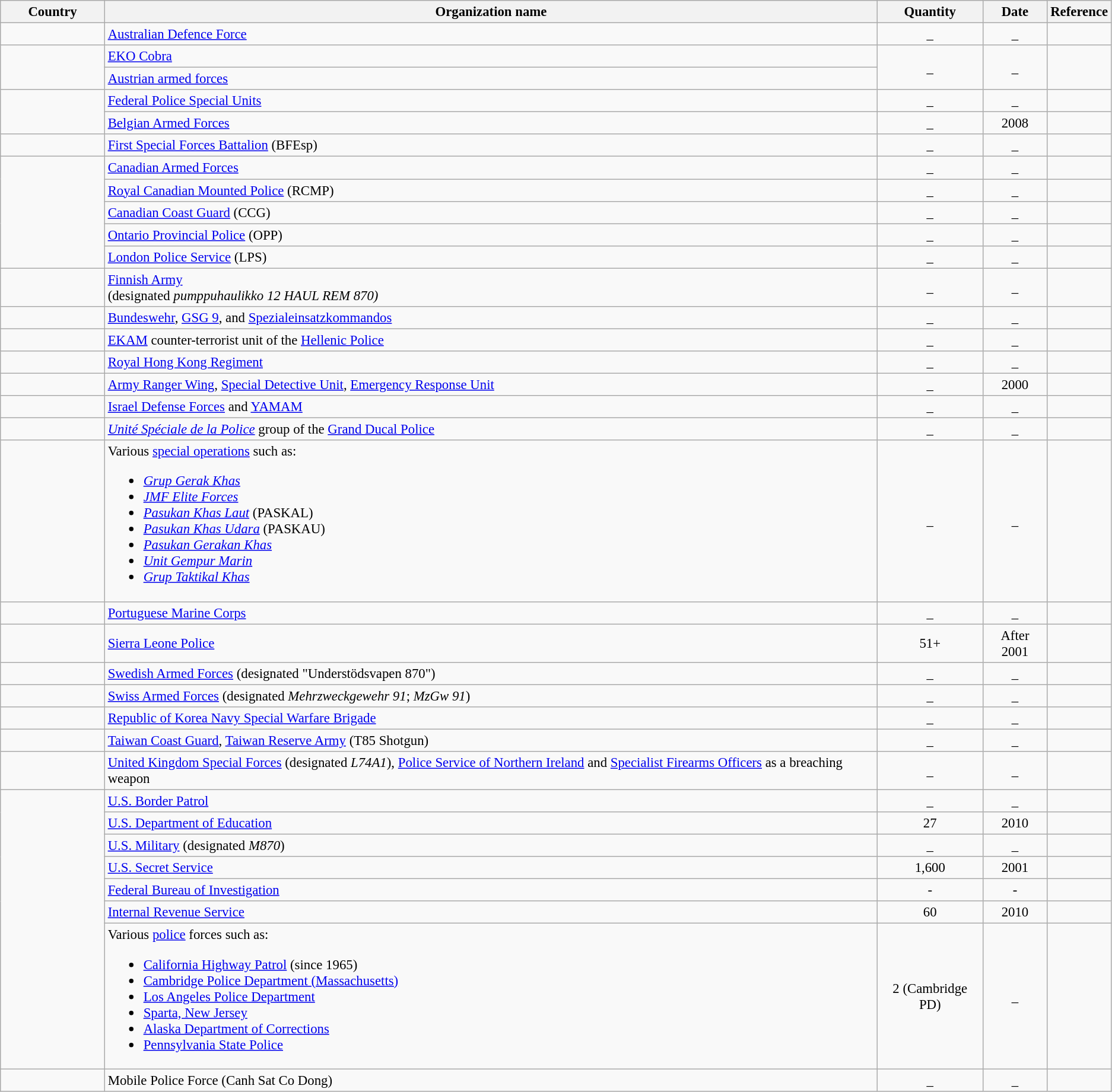<table class="wikitable" style="font-size: 95%;">
<tr>
<th width="110px">Country</th>
<th>Organization name</th>
<th>Quantity</th>
<th>Date</th>
<th>Reference</th>
</tr>
<tr>
<td></td>
<td><a href='#'>Australian Defence Force</a></td>
<td style="text-align:center;">_</td>
<td style="text-align:center;">_</td>
<td style="text-align:center;"></td>
</tr>
<tr>
<td rowspan="2"></td>
<td><a href='#'>EKO Cobra</a></td>
<td rowspan="2" style="text-align:center;">_</td>
<td rowspan="2" style="text-align:center;">_</td>
<td rowspan="2" style="text-align:center;"></td>
</tr>
<tr>
<td><a href='#'>Austrian armed forces</a></td>
</tr>
<tr>
<td rowspan="2"></td>
<td><a href='#'>Federal Police Special Units</a></td>
<td style="text-align:center;">_</td>
<td style="text-align:center;">_</td>
<td style="text-align:center;"></td>
</tr>
<tr>
<td><a href='#'>Belgian Armed Forces</a></td>
<td style="text-align:center;">_</td>
<td style="text-align:center;">2008</td>
<td style="text-align:center;"></td>
</tr>
<tr>
<td></td>
<td><a href='#'>First Special Forces Battalion</a>  (BFEsp)</td>
<td style="text-align:center;">_</td>
<td style="text-align:center;">_</td>
<td style="text-align:center;"></td>
</tr>
<tr>
<td rowspan="5"></td>
<td><a href='#'>Canadian Armed Forces</a></td>
<td style="text-align:center;">_</td>
<td style="text-align:center;">_</td>
<td style="text-align:center;"></td>
</tr>
<tr>
<td><a href='#'>Royal Canadian Mounted Police</a> (RCMP)</td>
<td style="text-align:center;">_</td>
<td style="text-align:center;">_</td>
<td style="text-align:center;"></td>
</tr>
<tr>
<td><a href='#'>Canadian Coast Guard</a> (CCG)</td>
<td style="text-align:center;">_</td>
<td style="text-align:center;">_</td>
<td style="text-align:center;"></td>
</tr>
<tr>
<td><a href='#'>Ontario Provincial Police</a> (OPP)</td>
<td style="text-align:center;">_</td>
<td style="text-align:center;">_</td>
<td style="text-align:center;"></td>
</tr>
<tr>
<td><a href='#'>London Police Service</a> (LPS)</td>
<td style="text-align:center;">_</td>
<td style="text-align:center;">_</td>
<td style="text-align:center;"></td>
</tr>
<tr>
<td></td>
<td><a href='#'>Finnish Army</a><br>(designated <em>pumppuhaulikko 12 HAUL REM 870)</em></td>
<td style="text-align:center;">_</td>
<td style="text-align:center;">_</td>
<td style="text-align:center;"></td>
</tr>
<tr>
<td></td>
<td><a href='#'>Bundeswehr</a>, <a href='#'>GSG 9</a>, and <a href='#'>Spezialeinsatzkommandos</a></td>
<td style="text-align:center;">_</td>
<td style="text-align:center;">_</td>
<td style="text-align:center;"></td>
</tr>
<tr>
<td></td>
<td><a href='#'>EKAM</a> counter-terrorist unit of the <a href='#'>Hellenic Police</a></td>
<td style="text-align:center;">_</td>
<td style="text-align:center;">_</td>
<td style="text-align:center;"></td>
</tr>
<tr>
<td></td>
<td><a href='#'>Royal Hong Kong Regiment</a></td>
<td style="text-align:center;">_</td>
<td style="text-align:center;">_</td>
<td style="text-align:center;"></td>
</tr>
<tr>
<td></td>
<td><a href='#'>Army Ranger Wing</a>, <a href='#'>Special Detective Unit</a>, <a href='#'>Emergency Response Unit</a></td>
<td style="text-align:center;">_</td>
<td style="text-align:center;">2000</td>
<td style="text-align:center;"></td>
</tr>
<tr>
<td></td>
<td><a href='#'>Israel Defense Forces</a> and <a href='#'>YAMAM</a></td>
<td style="text-align:center;">_</td>
<td style="text-align:center;">_</td>
<td style="text-align:center;"></td>
</tr>
<tr>
<td></td>
<td><em><a href='#'>Unité Spéciale de la Police</a></em> group of the <a href='#'>Grand Ducal Police</a></td>
<td style="text-align:center;">_</td>
<td style="text-align:center;">_</td>
<td style="text-align:center;"></td>
</tr>
<tr>
<td></td>
<td>Various <a href='#'>special operations</a> such as:<br><ul><li><em><a href='#'>Grup Gerak Khas</a></em></li><li><em><a href='#'>JMF Elite Forces</a></em></li><li><em><a href='#'>Pasukan Khas Laut</a></em> (PASKAL)</li><li><em><a href='#'>Pasukan Khas Udara</a></em> (PASKAU)</li><li><em><a href='#'>Pasukan Gerakan Khas</a></em></li><li><em><a href='#'>Unit Gempur Marin</a></em></li><li><em><a href='#'>Grup Taktikal Khas</a></em></li></ul></td>
<td style="text-align:center;">_</td>
<td style="text-align:center;">_</td>
<td style="text-align:center;"></td>
</tr>
<tr>
<td></td>
<td><a href='#'>Portuguese Marine Corps</a></td>
<td style="text-align:center;">_</td>
<td style="text-align:center;">_</td>
<td style="text-align:center;"></td>
</tr>
<tr>
<td></td>
<td><a href='#'>Sierra Leone Police</a></td>
<td style="text-align:center;">51+</td>
<td style="text-align:center;">After 2001</td>
<td style="text-align:center;"></td>
</tr>
<tr>
<td></td>
<td><a href='#'>Swedish Armed Forces</a> (designated "Understödsvapen 870")</td>
<td style="text-align:center;">_</td>
<td style="text-align:center;">_</td>
<td style="text-align:center;"></td>
</tr>
<tr>
<td></td>
<td><a href='#'>Swiss Armed Forces</a> (designated <em>Mehrzweckgewehr 91</em>; <em>MzGw 91</em>)</td>
<td style="text-align:center;">_</td>
<td style="text-align:center;">_</td>
<td style="text-align:center;"></td>
</tr>
<tr>
<td></td>
<td><a href='#'>Republic of Korea Navy Special Warfare Brigade</a></td>
<td style="text-align:center;">_</td>
<td style="text-align:center;">_</td>
<td style="text-align:center;"></td>
</tr>
<tr>
<td></td>
<td><a href='#'>Taiwan Coast Guard</a>, <a href='#'>Taiwan Reserve Army</a> (T85 Shotgun)</td>
<td style="text-align:center;">_</td>
<td style="text-align:center;">_</td>
<td style="text-align:center;"><br></td>
</tr>
<tr>
<td></td>
<td><a href='#'>United Kingdom Special Forces</a> (designated <em>L74A1</em>), <a href='#'>Police Service of Northern Ireland</a> and <a href='#'>Specialist Firearms Officers</a> as a breaching weapon</td>
<td style="text-align:center;">_</td>
<td style="text-align:center;">_</td>
<td style="text-align:center;"></td>
</tr>
<tr>
<td rowspan="7"></td>
<td><a href='#'>U.S. Border Patrol</a></td>
<td style="text-align:center;">_</td>
<td style="text-align:center;">_</td>
<td style="text-align:center;"></td>
</tr>
<tr>
<td><a href='#'>U.S. Department of Education</a></td>
<td style="text-align:center;">27</td>
<td style="text-align:center;">2010</td>
<td style="text-align:center;"></td>
</tr>
<tr>
<td><a href='#'>U.S. Military</a> (designated <em>M870</em>)</td>
<td style="text-align:center;">_</td>
<td style="text-align:center;">_</td>
<td style="text-align:center;"></td>
</tr>
<tr>
<td><a href='#'>U.S. Secret Service</a></td>
<td style="text-align:center;">1,600</td>
<td style="text-align:center;">2001</td>
<td style="text-align:center;"></td>
</tr>
<tr>
<td><a href='#'>Federal Bureau of Investigation</a></td>
<td style="text-align:center;">-</td>
<td style="text-align:center;">-</td>
<td style="text-align:center;"></td>
</tr>
<tr>
<td><a href='#'>Internal Revenue Service</a></td>
<td style="text-align:center;">60</td>
<td style="text-align:center;">2010</td>
<td style="text-align:center;"></td>
</tr>
<tr>
<td>Various <a href='#'>police</a> forces such as:<br><ul><li><a href='#'>California Highway Patrol</a> (since 1965)</li><li><a href='#'>Cambridge Police Department (Massachusetts)</a></li><li><a href='#'>Los Angeles Police Department</a></li><li><a href='#'>Sparta, New Jersey</a></li><li><a href='#'>Alaska Department of Corrections</a></li><li><a href='#'>Pennsylvania State Police</a></li></ul></td>
<td style="text-align:center;">2 (Cambridge PD)</td>
<td style="text-align:center;">_</td>
<td style="text-align:center;"></td>
</tr>
<tr>
<td></td>
<td>Mobile Police Force (Canh Sat Co Dong)</td>
<td style="text-align:center;">_</td>
<td style="text-align:center;">_</td>
<td></td>
</tr>
</table>
